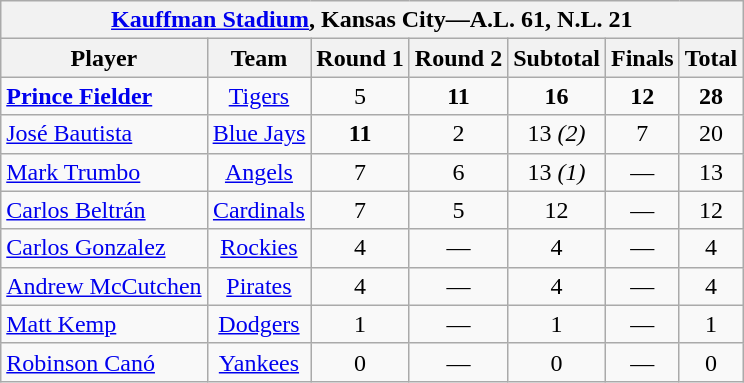<table class="wikitable" style="text-align:center;">
<tr>
<th colspan="7"><a href='#'>Kauffman Stadium</a>, Kansas City—A.L. 61, N.L. 21</th>
</tr>
<tr>
<th>Player</th>
<th>Team</th>
<th>Round 1</th>
<th>Round 2</th>
<th>Subtotal</th>
<th>Finals</th>
<th>Total</th>
</tr>
<tr>
<td align="left"><strong><a href='#'>Prince Fielder</a></strong></td>
<td><a href='#'>Tigers</a></td>
<td>5</td>
<td><strong>11</strong></td>
<td><strong>16</strong></td>
<td><strong>12</strong></td>
<td><strong>28</strong></td>
</tr>
<tr>
<td align="left"><a href='#'>José Bautista</a></td>
<td><a href='#'>Blue Jays</a></td>
<td><strong>11</strong></td>
<td>2</td>
<td>13 <em>(2)</em></td>
<td>7</td>
<td>20</td>
</tr>
<tr>
<td align="left"><a href='#'>Mark Trumbo</a></td>
<td><a href='#'>Angels</a></td>
<td>7</td>
<td>6</td>
<td>13 <em>(1)</em></td>
<td>—</td>
<td>13</td>
</tr>
<tr>
<td align="left"><a href='#'>Carlos Beltrán</a></td>
<td><a href='#'>Cardinals</a></td>
<td>7</td>
<td>5</td>
<td>12</td>
<td>—</td>
<td>12</td>
</tr>
<tr>
<td align="left"><a href='#'>Carlos Gonzalez</a></td>
<td><a href='#'>Rockies</a></td>
<td>4</td>
<td>—</td>
<td>4</td>
<td>—</td>
<td>4</td>
</tr>
<tr>
<td align="left"><a href='#'>Andrew McCutchen</a></td>
<td><a href='#'>Pirates</a></td>
<td>4</td>
<td>—</td>
<td>4</td>
<td>—</td>
<td>4</td>
</tr>
<tr>
<td align="left"><a href='#'>Matt Kemp</a></td>
<td><a href='#'>Dodgers</a></td>
<td>1</td>
<td>—</td>
<td>1</td>
<td>—</td>
<td>1</td>
</tr>
<tr>
<td align="left"><a href='#'>Robinson Canó</a></td>
<td><a href='#'>Yankees</a></td>
<td>0</td>
<td>—</td>
<td>0</td>
<td>—</td>
<td>0</td>
</tr>
</table>
